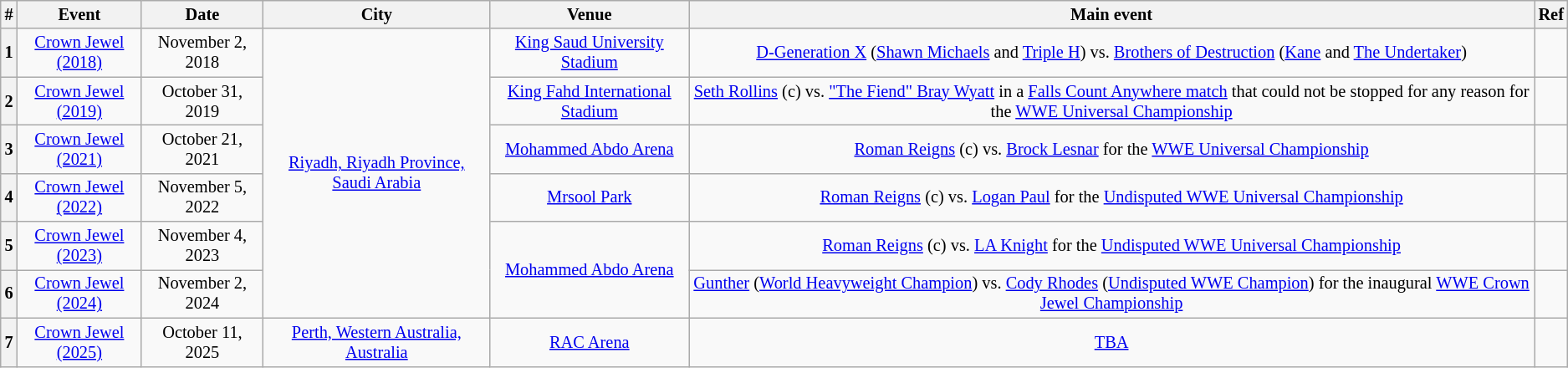<table class="sortable wikitable succession-box" style="font-size:85%; text-align:center;">
<tr>
<th>#</th>
<th>Event</th>
<th>Date</th>
<th>City</th>
<th>Venue</th>
<th>Main event</th>
<th>Ref</th>
</tr>
<tr>
<th>1</th>
<td><a href='#'>Crown Jewel (2018)</a></td>
<td>November 2, 2018</td>
<td rowspan=6><a href='#'>Riyadh, Riyadh Province, Saudi Arabia</a></td>
<td><a href='#'>King Saud University Stadium</a></td>
<td><a href='#'>D-Generation X</a> (<a href='#'>Shawn Michaels</a> and <a href='#'>Triple H</a>) vs. <a href='#'>Brothers of Destruction</a> (<a href='#'>Kane</a> and <a href='#'>The Undertaker</a>)</td>
<td></td>
</tr>
<tr>
<th>2</th>
<td><a href='#'>Crown Jewel (2019)</a></td>
<td>October 31, 2019</td>
<td><a href='#'>King Fahd International Stadium</a></td>
<td><a href='#'>Seth Rollins</a> (c) vs. <a href='#'>"The Fiend" Bray Wyatt</a> in a <a href='#'>Falls Count Anywhere match</a> that could not be stopped for any reason for the <a href='#'>WWE Universal Championship</a></td>
<td></td>
</tr>
<tr>
<th>3</th>
<td><a href='#'>Crown Jewel (2021)</a></td>
<td>October 21, 2021</td>
<td><a href='#'>Mohammed Abdo Arena</a></td>
<td><a href='#'>Roman Reigns</a> (c) vs. <a href='#'>Brock Lesnar</a> for the <a href='#'>WWE Universal Championship</a></td>
<td></td>
</tr>
<tr>
<th>4</th>
<td><a href='#'>Crown Jewel (2022)</a></td>
<td>November 5, 2022</td>
<td><a href='#'>Mrsool Park</a></td>
<td><a href='#'>Roman Reigns</a> (c) vs. <a href='#'>Logan Paul</a> for the <a href='#'>Undisputed WWE Universal Championship</a></td>
<td></td>
</tr>
<tr>
<th>5</th>
<td><a href='#'>Crown Jewel (2023)</a></td>
<td>November 4, 2023</td>
<td rowspan="2"><a href='#'>Mohammed Abdo Arena</a></td>
<td><a href='#'>Roman Reigns</a> (c) vs. <a href='#'>LA Knight</a> for the <a href='#'>Undisputed WWE Universal Championship</a></td>
<td></td>
</tr>
<tr>
<th>6</th>
<td><a href='#'>Crown Jewel (2024)</a></td>
<td>November 2, 2024</td>
<td><a href='#'>Gunther</a> (<a href='#'>World Heavyweight Champion</a>) vs. <a href='#'>Cody Rhodes</a> (<a href='#'>Undisputed WWE Champion</a>) for the inaugural <a href='#'>WWE Crown Jewel Championship</a></td>
<td></td>
</tr>
<tr>
<th>7</th>
<td><a href='#'>Crown Jewel (2025)</a></td>
<td>October 11, 2025</td>
<td><a href='#'>Perth, Western Australia, Australia</a></td>
<td><a href='#'>RAC Arena</a></td>
<td><a href='#'>TBA</a></td>
<td></td>
</tr>
</table>
